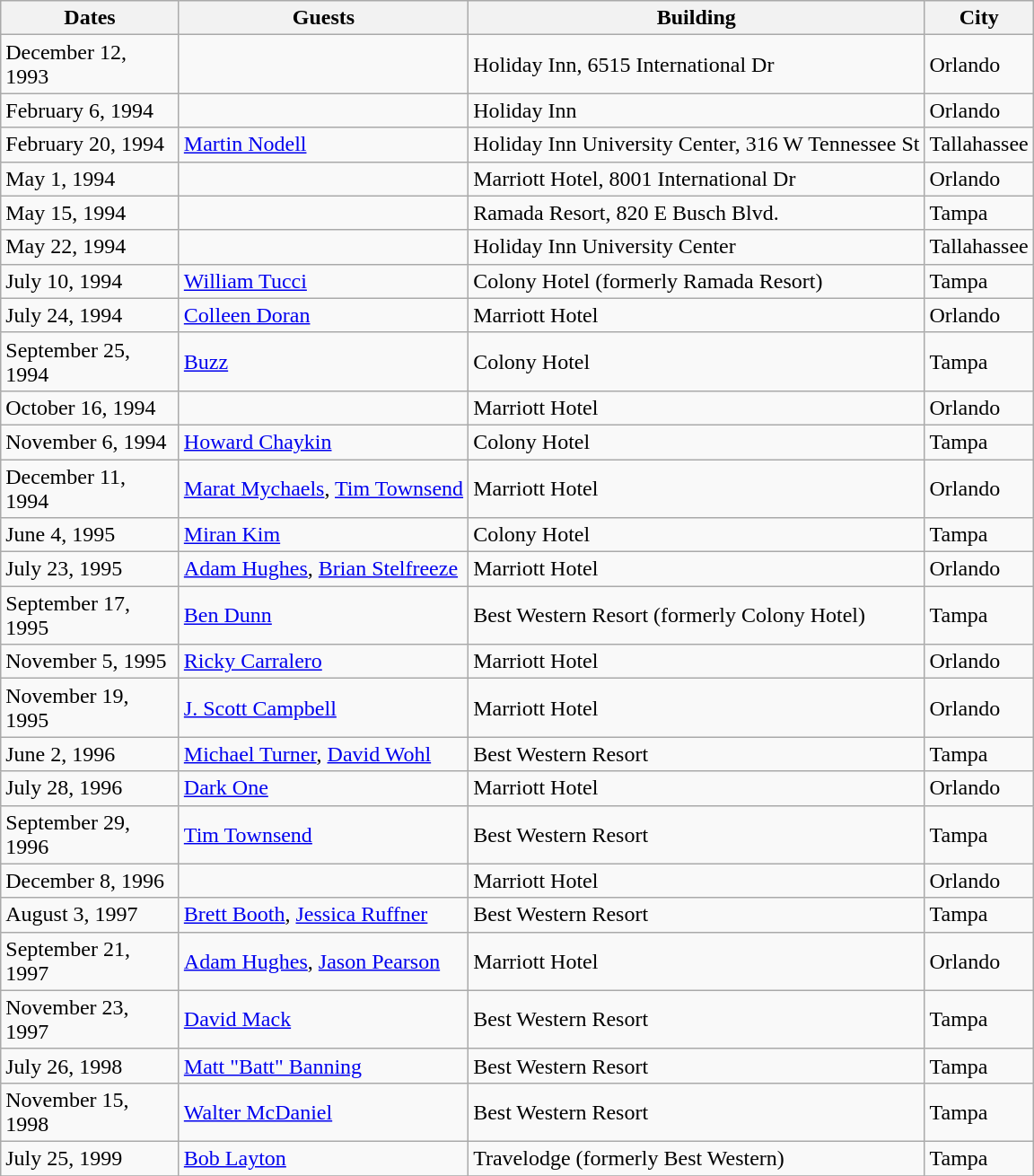<table class="wikitable">
<tr>
<th width=125px>Dates</th>
<th>Guests</th>
<th>Building</th>
<th>City</th>
</tr>
<tr>
<td>December 12, 1993</td>
<td></td>
<td>Holiday Inn, 6515 International Dr</td>
<td>Orlando </td>
</tr>
<tr>
<td>February 6, 1994</td>
<td></td>
<td>Holiday Inn</td>
<td>Orlando </td>
</tr>
<tr>
<td>February 20, 1994</td>
<td><a href='#'>Martin Nodell</a></td>
<td>Holiday Inn University Center, 316 W Tennessee St</td>
<td>Tallahassee </td>
</tr>
<tr>
<td>May 1, 1994</td>
<td></td>
<td>Marriott Hotel, 8001 International Dr</td>
<td>Orlando </td>
</tr>
<tr>
<td>May 15, 1994</td>
<td></td>
<td>Ramada Resort, 820 E Busch Blvd.</td>
<td>Tampa </td>
</tr>
<tr>
<td>May 22, 1994</td>
<td></td>
<td>Holiday Inn University Center</td>
<td>Tallahassee </td>
</tr>
<tr>
<td>July 10, 1994</td>
<td><a href='#'>William Tucci</a></td>
<td>Colony Hotel (formerly Ramada Resort)</td>
<td>Tampa </td>
</tr>
<tr>
<td>July 24, 1994</td>
<td><a href='#'>Colleen Doran</a></td>
<td>Marriott Hotel</td>
<td>Orlando </td>
</tr>
<tr>
<td>September 25, 1994</td>
<td><a href='#'>Buzz</a></td>
<td>Colony Hotel</td>
<td>Tampa </td>
</tr>
<tr>
<td>October 16, 1994</td>
<td></td>
<td>Marriott Hotel</td>
<td>Orlando </td>
</tr>
<tr>
<td>November 6, 1994</td>
<td><a href='#'>Howard Chaykin</a></td>
<td>Colony Hotel</td>
<td>Tampa </td>
</tr>
<tr>
<td>December 11, 1994</td>
<td><a href='#'>Marat Mychaels</a>, <a href='#'>Tim Townsend</a></td>
<td>Marriott Hotel</td>
<td>Orlando </td>
</tr>
<tr>
<td>June 4, 1995</td>
<td><a href='#'>Miran Kim</a></td>
<td>Colony Hotel</td>
<td>Tampa </td>
</tr>
<tr>
<td>July 23, 1995</td>
<td><a href='#'>Adam Hughes</a>, <a href='#'>Brian Stelfreeze</a></td>
<td>Marriott Hotel</td>
<td>Orlando </td>
</tr>
<tr>
<td>September 17, 1995</td>
<td><a href='#'>Ben Dunn</a></td>
<td>Best Western Resort (formerly Colony Hotel)</td>
<td>Tampa </td>
</tr>
<tr>
<td>November 5, 1995</td>
<td><a href='#'>Ricky Carralero</a></td>
<td>Marriott Hotel</td>
<td>Orlando </td>
</tr>
<tr>
<td>November 19, 1995</td>
<td><a href='#'>J. Scott Campbell</a></td>
<td>Marriott Hotel</td>
<td>Orlando </td>
</tr>
<tr>
<td>June 2, 1996</td>
<td><a href='#'>Michael Turner</a>, <a href='#'>David Wohl</a></td>
<td>Best Western Resort</td>
<td>Tampa </td>
</tr>
<tr>
<td>July 28, 1996</td>
<td><a href='#'>Dark One</a></td>
<td>Marriott Hotel</td>
<td>Orlando </td>
</tr>
<tr>
<td>September 29, 1996</td>
<td><a href='#'>Tim Townsend</a></td>
<td>Best Western Resort</td>
<td>Tampa </td>
</tr>
<tr>
<td>December 8, 1996</td>
<td></td>
<td>Marriott Hotel</td>
<td>Orlando </td>
</tr>
<tr>
<td>August 3, 1997</td>
<td><a href='#'>Brett Booth</a>, <a href='#'>Jessica Ruffner</a></td>
<td>Best Western Resort</td>
<td>Tampa </td>
</tr>
<tr>
<td>September 21, 1997</td>
<td><a href='#'>Adam Hughes</a>, <a href='#'>Jason Pearson</a></td>
<td>Marriott Hotel</td>
<td>Orlando </td>
</tr>
<tr>
<td>November 23, 1997</td>
<td><a href='#'>David Mack</a></td>
<td>Best Western Resort</td>
<td>Tampa </td>
</tr>
<tr>
<td>July 26, 1998</td>
<td><a href='#'>Matt "Batt" Banning</a></td>
<td>Best Western Resort</td>
<td>Tampa </td>
</tr>
<tr>
<td>November 15, 1998</td>
<td><a href='#'>Walter McDaniel</a></td>
<td>Best Western Resort</td>
<td>Tampa </td>
</tr>
<tr>
<td>July 25, 1999</td>
<td><a href='#'>Bob Layton</a></td>
<td>Travelodge (formerly Best Western)</td>
<td>Tampa </td>
</tr>
<tr>
</tr>
</table>
